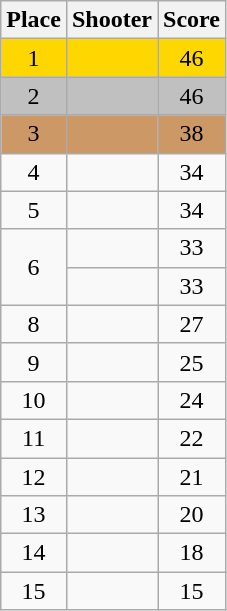<table class=wikitable>
<tr>
<th>Place</th>
<th>Shooter</th>
<th>Score</th>
</tr>
<tr bgcolor=gold>
<td align=center>1</td>
<td></td>
<td align=center>46</td>
</tr>
<tr bgcolor=silver>
<td align=center>2</td>
<td></td>
<td align=center>46</td>
</tr>
<tr bgcolor=cc9966>
<td align=center>3</td>
<td></td>
<td align=center>38</td>
</tr>
<tr>
<td align=center>4</td>
<td></td>
<td align=center>34</td>
</tr>
<tr>
<td align=center>5</td>
<td></td>
<td align=center>34</td>
</tr>
<tr>
<td align=center rowspan=2>6</td>
<td></td>
<td align=center>33</td>
</tr>
<tr>
<td></td>
<td align=center>33</td>
</tr>
<tr>
<td align=center>8</td>
<td></td>
<td align=center>27</td>
</tr>
<tr>
<td align=center>9</td>
<td></td>
<td align=center>25</td>
</tr>
<tr>
<td align=center>10</td>
<td></td>
<td align=center>24</td>
</tr>
<tr>
<td align=center>11</td>
<td></td>
<td align=center>22</td>
</tr>
<tr>
<td align=center>12</td>
<td></td>
<td align=center>21</td>
</tr>
<tr>
<td align=center>13</td>
<td></td>
<td align=center>20</td>
</tr>
<tr>
<td align=center>14</td>
<td></td>
<td align=center>18</td>
</tr>
<tr>
<td align=center>15</td>
<td></td>
<td align=center>15</td>
</tr>
</table>
